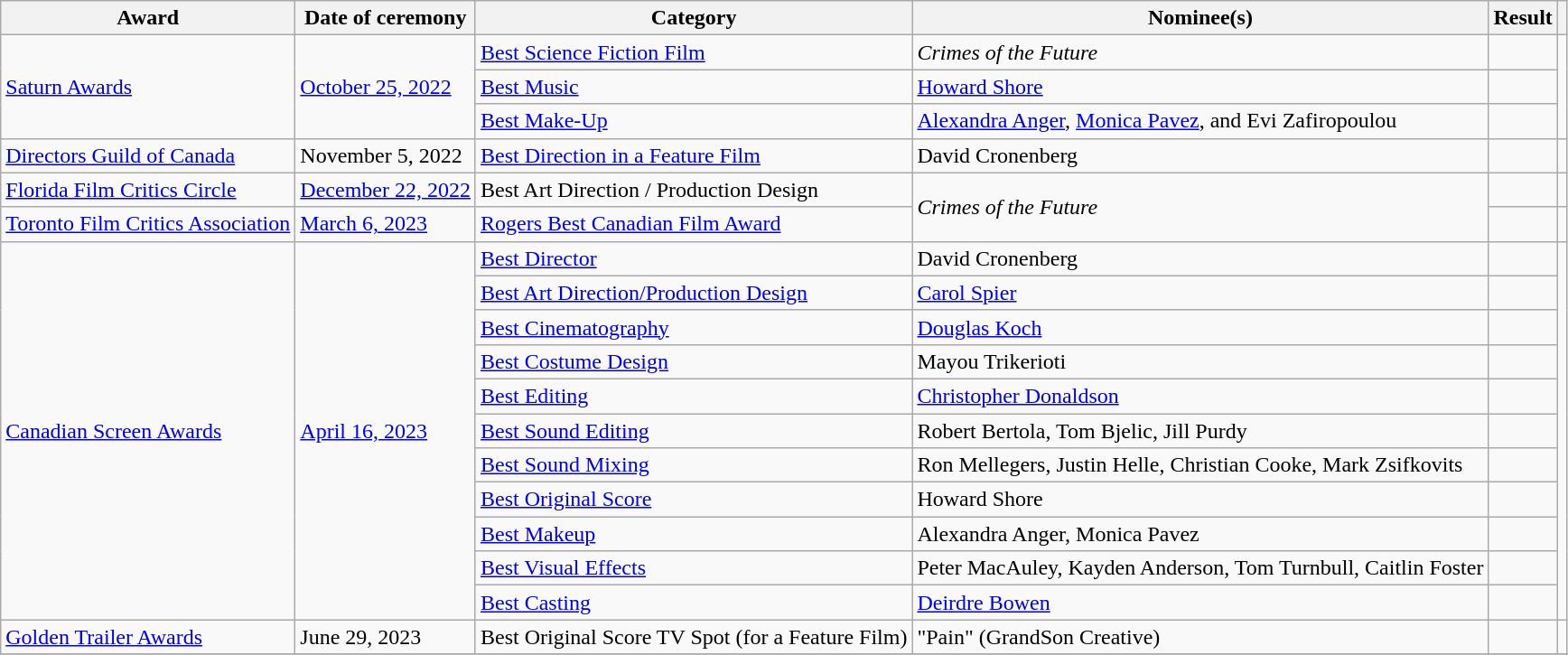<table class="wikitable sortable">
<tr>
<th>Award</th>
<th>Date of ceremony</th>
<th>Category</th>
<th>Nominee(s)</th>
<th>Result</th>
<th class="unsortable"></th>
</tr>
<tr>
<td rowspan="3"><a href='#'>Saturn Awards</a></td>
<td rowspan="3"><a href='#'>October 25, 2022</a></td>
<td><a href='#'>Best Science Fiction Film</a></td>
<td><em>Crimes of the Future</em></td>
<td></td>
<td rowspan="3" style="text-align: center;"></td>
</tr>
<tr>
<td><a href='#'>Best Music</a></td>
<td><a href='#'>Howard Shore</a></td>
<td></td>
</tr>
<tr>
<td><a href='#'>Best Make-Up</a></td>
<td><a href='#'>Alexandra Anger</a>, <a href='#'>Monica Pavez</a>, and Evi Zafiropoulou</td>
<td></td>
</tr>
<tr>
<td><a href='#'>Directors Guild of Canada</a></td>
<td>November 5, 2022</td>
<td><a href='#'>Best Direction in a Feature Film</a></td>
<td>David Cronenberg</td>
<td></td>
<td></td>
</tr>
<tr>
<td><a href='#'>Florida Film Critics Circle</a></td>
<td><a href='#'>December 22, 2022</a></td>
<td>Best Art Direction / Production Design</td>
<td rowspan="2"><em>Crimes of the Future</em></td>
<td></td>
<td></td>
</tr>
<tr>
<td><a href='#'>Toronto Film Critics Association</a></td>
<td><a href='#'>March 6, 2023</a></td>
<td><a href='#'>Rogers Best Canadian Film Award</a></td>
<td></td>
<td></td>
</tr>
<tr>
<td rowspan=11><a href='#'>Canadian Screen Awards</a></td>
<td rowspan=11><a href='#'>April 16, 2023</a></td>
<td><a href='#'>Best Director</a></td>
<td>David Cronenberg</td>
<td></td>
<td rowspan=11></td>
</tr>
<tr>
<td><a href='#'>Best Art Direction/Production Design</a></td>
<td><a href='#'>Carol Spier</a></td>
<td></td>
</tr>
<tr>
<td><a href='#'>Best Cinematography</a></td>
<td><a href='#'>Douglas Koch</a></td>
<td></td>
</tr>
<tr>
<td><a href='#'>Best Costume Design</a></td>
<td>Mayou Trikerioti</td>
<td></td>
</tr>
<tr>
<td><a href='#'>Best Editing</a></td>
<td><a href='#'>Christopher Donaldson</a></td>
<td></td>
</tr>
<tr>
<td><a href='#'>Best Sound Editing</a></td>
<td>Robert Bertola, Tom Bjelic, Jill Purdy</td>
<td></td>
</tr>
<tr>
<td><a href='#'>Best Sound Mixing</a></td>
<td>Ron Mellegers, Justin Helle, Christian Cooke, Mark Zsifkovits</td>
<td></td>
</tr>
<tr>
<td><a href='#'>Best Original Score</a></td>
<td>Howard Shore</td>
<td></td>
</tr>
<tr>
<td><a href='#'>Best Makeup</a></td>
<td>Alexandra Anger, Monica Pavez</td>
<td></td>
</tr>
<tr>
<td><a href='#'>Best Visual Effects</a></td>
<td>Peter MacAuley, Kayden Anderson, Tom Turnbull, Caitlin Foster</td>
<td></td>
</tr>
<tr>
<td><a href='#'>Best Casting</a></td>
<td><a href='#'>Deirdre Bowen</a></td>
<td></td>
</tr>
<tr>
<td><a href='#'>Golden Trailer Awards</a></td>
<td>June 29, 2023</td>
<td>Best Original Score TV Spot (for a Feature Film)</td>
<td>"Pain" (GrandSon Creative)</td>
<td></td>
<td rowspan="1" style="text-align:center;"></td>
</tr>
<tr>
</tr>
</table>
